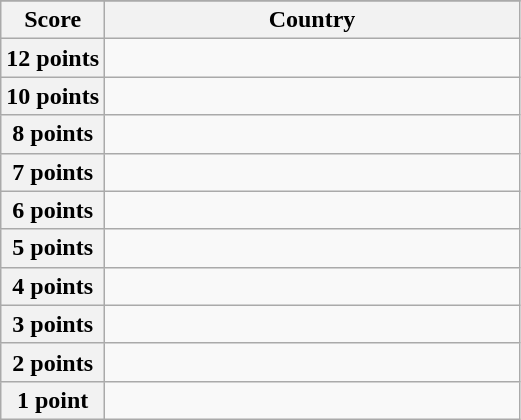<table class="wikitable">
<tr>
</tr>
<tr>
<th scope="col" width="20%">Score</th>
<th scope="col">Country</th>
</tr>
<tr>
<th scope="row">12 points</th>
<td></td>
</tr>
<tr>
<th scope="row">10 points</th>
<td></td>
</tr>
<tr>
<th scope="row">8 points</th>
<td></td>
</tr>
<tr>
<th scope="row">7 points</th>
<td></td>
</tr>
<tr>
<th scope="row">6 points</th>
<td></td>
</tr>
<tr>
<th scope="row">5 points</th>
<td></td>
</tr>
<tr>
<th scope="row">4 points</th>
<td></td>
</tr>
<tr>
<th scope="row">3 points</th>
<td></td>
</tr>
<tr>
<th scope="row">2 points</th>
<td></td>
</tr>
<tr>
<th scope="row">1 point</th>
<td></td>
</tr>
</table>
